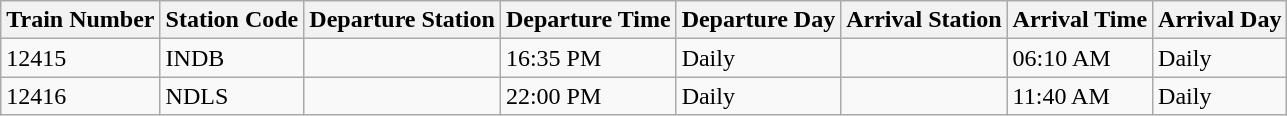<table class="wikitable">
<tr>
<th>Train Number</th>
<th>Station Code</th>
<th>Departure Station</th>
<th>Departure Time</th>
<th>Departure Day</th>
<th>Arrival Station</th>
<th>Arrival Time</th>
<th>Arrival Day</th>
</tr>
<tr>
<td>12415</td>
<td>INDB</td>
<td></td>
<td>16:35 PM</td>
<td>Daily</td>
<td></td>
<td>06:10 AM</td>
<td>Daily</td>
</tr>
<tr>
<td>12416</td>
<td>NDLS</td>
<td></td>
<td>22:00 PM</td>
<td>Daily</td>
<td></td>
<td>11:40 AM</td>
<td>Daily</td>
</tr>
</table>
